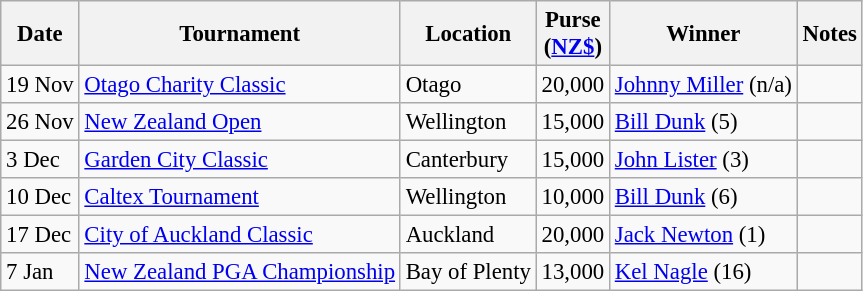<table class="wikitable" style="font-size:95%">
<tr>
<th>Date</th>
<th>Tournament</th>
<th>Location</th>
<th>Purse<br>(<a href='#'>NZ$</a>)</th>
<th>Winner</th>
<th>Notes</th>
</tr>
<tr>
<td>19 Nov</td>
<td><a href='#'>Otago Charity Classic</a></td>
<td>Otago</td>
<td align=right>20,000</td>
<td> <a href='#'>Johnny Miller</a> (n/a)</td>
<td></td>
</tr>
<tr>
<td>26 Nov</td>
<td><a href='#'>New Zealand Open</a></td>
<td>Wellington</td>
<td align=right>15,000</td>
<td> <a href='#'>Bill Dunk</a> (5)</td>
<td></td>
</tr>
<tr>
<td>3 Dec</td>
<td><a href='#'>Garden City Classic</a></td>
<td>Canterbury</td>
<td align=right>15,000</td>
<td> <a href='#'>John Lister</a> (3)</td>
<td></td>
</tr>
<tr>
<td>10 Dec</td>
<td><a href='#'>Caltex Tournament</a></td>
<td>Wellington</td>
<td align=right>10,000</td>
<td> <a href='#'>Bill Dunk</a> (6)</td>
<td></td>
</tr>
<tr>
<td>17 Dec</td>
<td><a href='#'>City of Auckland Classic</a></td>
<td>Auckland</td>
<td align=right>20,000</td>
<td> <a href='#'>Jack Newton</a> (1)</td>
<td></td>
</tr>
<tr>
<td>7 Jan</td>
<td><a href='#'>New Zealand PGA Championship</a></td>
<td>Bay of Plenty</td>
<td align=right>13,000</td>
<td> <a href='#'>Kel Nagle</a> (16)</td>
<td></td>
</tr>
</table>
